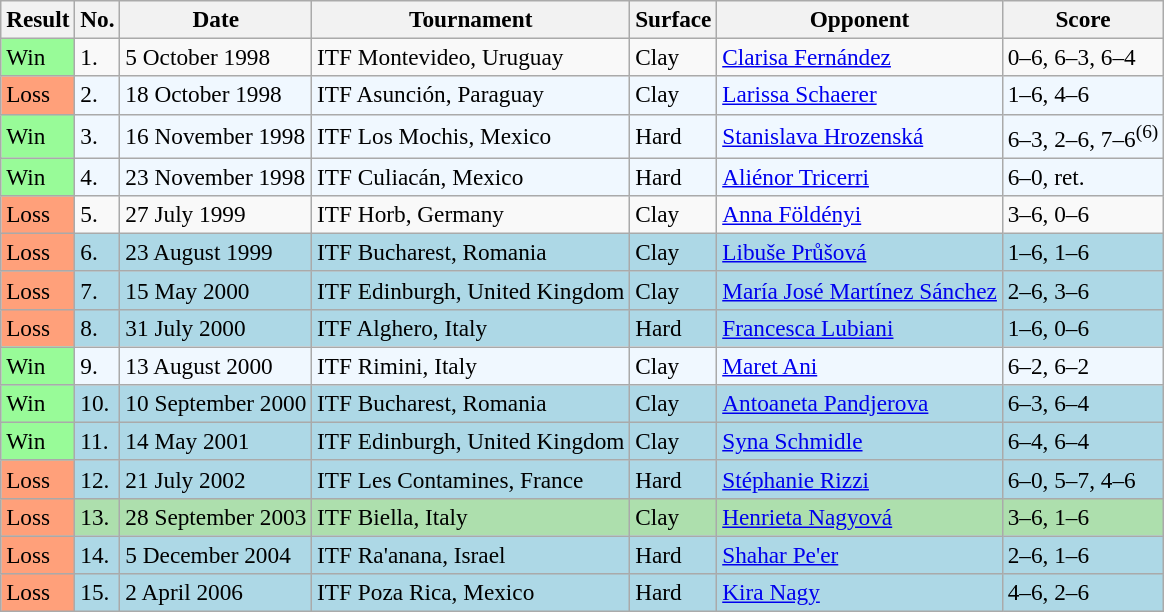<table class="sortable wikitable" style="font-size:97%;">
<tr>
<th>Result</th>
<th>No.</th>
<th>Date</th>
<th>Tournament</th>
<th>Surface</th>
<th>Opponent</th>
<th class=unsortable>Score</th>
</tr>
<tr>
<td style="background:#98fb98;">Win</td>
<td>1.</td>
<td>5 October 1998</td>
<td>ITF Montevideo, Uruguay</td>
<td>Clay</td>
<td> <a href='#'>Clarisa Fernández</a></td>
<td>0–6, 6–3, 6–4</td>
</tr>
<tr style="background:#f0f8ff;">
<td bgcolor="FFA07A">Loss</td>
<td>2.</td>
<td>18 October 1998</td>
<td>ITF Asunción, Paraguay</td>
<td>Clay</td>
<td> <a href='#'>Larissa Schaerer</a></td>
<td>1–6, 4–6</td>
</tr>
<tr style="background:#f0f8ff;">
<td style="background:#98fb98;">Win</td>
<td>3.</td>
<td>16 November 1998</td>
<td>ITF Los Mochis, Mexico</td>
<td>Hard</td>
<td> <a href='#'>Stanislava Hrozenská</a></td>
<td>6–3, 2–6, 7–6<sup>(6)</sup></td>
</tr>
<tr style="background:#f0f8ff;">
<td style="background:#98fb98;">Win</td>
<td>4.</td>
<td>23 November 1998</td>
<td>ITF Culiacán, Mexico</td>
<td>Hard</td>
<td> <a href='#'>Aliénor Tricerri</a></td>
<td>6–0, ret.</td>
</tr>
<tr>
<td bgcolor="FFA07A">Loss</td>
<td>5.</td>
<td>27 July 1999</td>
<td>ITF Horb, Germany</td>
<td>Clay</td>
<td> <a href='#'>Anna Földényi</a></td>
<td>3–6, 0–6</td>
</tr>
<tr style="background:lightblue;">
<td bgcolor="FFA07A">Loss</td>
<td>6.</td>
<td>23 August 1999</td>
<td>ITF Bucharest, Romania</td>
<td>Clay</td>
<td> <a href='#'>Libuše Průšová</a></td>
<td>1–6, 1–6</td>
</tr>
<tr style="background:lightblue;">
<td bgcolor="FFA07A">Loss</td>
<td>7.</td>
<td>15 May 2000</td>
<td>ITF Edinburgh, United Kingdom</td>
<td>Clay</td>
<td> <a href='#'>María José Martínez Sánchez</a></td>
<td>2–6, 3–6</td>
</tr>
<tr style="background:lightblue;">
<td bgcolor="FFA07A">Loss</td>
<td>8.</td>
<td>31 July 2000</td>
<td>ITF Alghero, Italy</td>
<td>Hard</td>
<td> <a href='#'>Francesca Lubiani</a></td>
<td>1–6, 0–6</td>
</tr>
<tr style="background:#f0f8ff;">
<td style="background:#98fb98;">Win</td>
<td>9.</td>
<td>13 August 2000</td>
<td>ITF Rimini, Italy</td>
<td>Clay</td>
<td> <a href='#'>Maret Ani</a></td>
<td>6–2, 6–2</td>
</tr>
<tr style="background:lightblue;">
<td style="background:#98fb98;">Win</td>
<td>10.</td>
<td>10 September 2000</td>
<td>ITF Bucharest, Romania</td>
<td>Clay</td>
<td> <a href='#'>Antoaneta Pandjerova</a></td>
<td>6–3, 6–4</td>
</tr>
<tr style="background:lightblue;">
<td style="background:#98fb98;">Win</td>
<td>11.</td>
<td>14 May 2001</td>
<td>ITF Edinburgh, United Kingdom</td>
<td>Clay</td>
<td> <a href='#'>Syna Schmidle</a></td>
<td>6–4, 6–4</td>
</tr>
<tr style="background:lightblue;">
<td bgcolor="FFA07A">Loss</td>
<td>12.</td>
<td>21 July 2002</td>
<td>ITF Les Contamines, France</td>
<td>Hard</td>
<td> <a href='#'>Stéphanie Rizzi</a></td>
<td>6–0, 5–7, 4–6</td>
</tr>
<tr style="background:#addfad;">
<td bgcolor="FFA07A">Loss</td>
<td>13.</td>
<td>28 September 2003</td>
<td>ITF Biella, Italy</td>
<td>Clay</td>
<td> <a href='#'>Henrieta Nagyová</a></td>
<td>3–6, 1–6</td>
</tr>
<tr style="background:lightblue;">
<td bgcolor="FFA07A">Loss</td>
<td>14.</td>
<td>5 December 2004</td>
<td>ITF Ra'anana, Israel</td>
<td>Hard</td>
<td> <a href='#'>Shahar Pe'er</a></td>
<td>2–6, 1–6</td>
</tr>
<tr style="background:lightblue;">
<td bgcolor="FFA07A">Loss</td>
<td>15.</td>
<td>2 April 2006</td>
<td>ITF Poza Rica, Mexico</td>
<td>Hard</td>
<td> <a href='#'>Kira Nagy</a></td>
<td>4–6, 2–6</td>
</tr>
</table>
